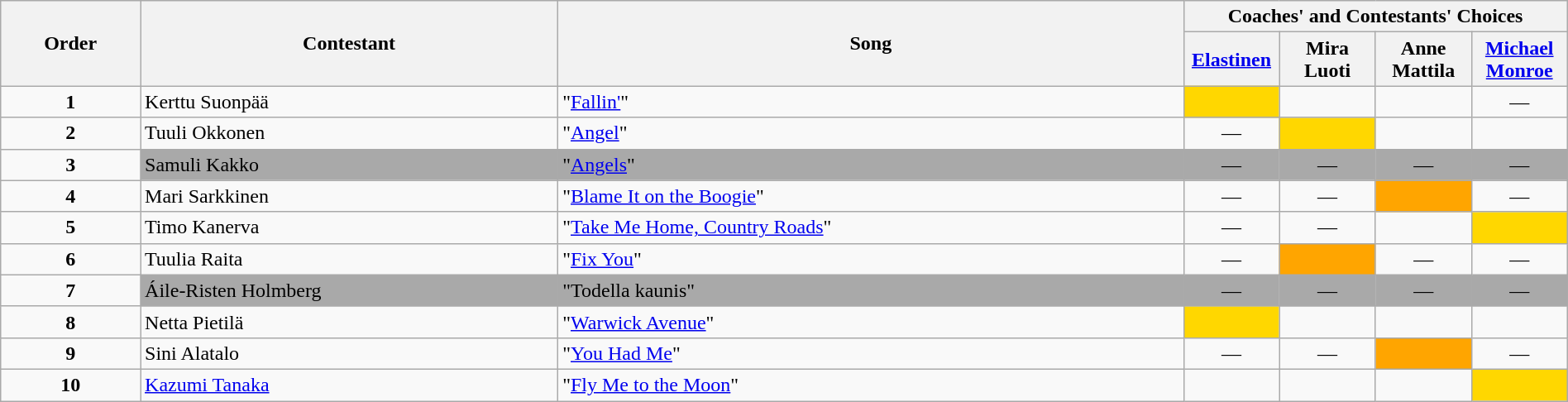<table class="wikitable" style="width:100%;">
<tr>
<th rowspan=2>Order</th>
<th rowspan=2>Contestant</th>
<th rowspan=2>Song</th>
<th colspan=4>Coaches' and Contestants' Choices</th>
</tr>
<tr>
<th width="70"><a href='#'>Elastinen</a></th>
<th width="70">Mira Luoti</th>
<th width="70">Anne Mattila</th>
<th width="70"><a href='#'>Michael Monroe</a></th>
</tr>
<tr>
<td align="center"><strong>1</strong></td>
<td>Kerttu Suonpää</td>
<td>"<a href='#'>Fallin'</a>"</td>
<td style="background:gold;text-align:center;"></td>
<td style=";text-align:center;"></td>
<td style=";text-align:center;"></td>
<td align="center">—</td>
</tr>
<tr>
<td align="center"><strong>2</strong></td>
<td>Tuuli Okkonen</td>
<td>"<a href='#'>Angel</a>"</td>
<td align="center">—</td>
<td style="background:gold;text-align:center;"></td>
<td style=";text-align:center;"></td>
<td style=";text-align:center;"></td>
</tr>
<tr>
<td align="center"><strong>3</strong></td>
<td style="background:darkgrey;text-align:left;">Samuli Kakko</td>
<td style="background:darkgrey;text-align:left;">"<a href='#'>Angels</a>"</td>
<td style="background:darkgrey;text-align:center;">—</td>
<td style="background:darkgrey;text-align:center;">—</td>
<td style="background:darkgrey;text-align:center;">—</td>
<td style="background:darkgrey;text-align:center;">—</td>
</tr>
<tr>
<td align="center"><strong>4</strong></td>
<td>Mari Sarkkinen</td>
<td>"<a href='#'>Blame It on the Boogie</a>"</td>
<td align="center">—</td>
<td align="center">—</td>
<td style="background:orange;text-align:center;"></td>
<td align="center">—</td>
</tr>
<tr>
<td align="center"><strong>5</strong></td>
<td>Timo Kanerva</td>
<td>"<a href='#'>Take Me Home, Country Roads</a>"</td>
<td align="center">—</td>
<td align="center">—</td>
<td style=";text-align:center;"></td>
<td style="background:gold;text-align:center;"></td>
</tr>
<tr>
<td align="center"><strong>6</strong></td>
<td>Tuulia Raita</td>
<td>"<a href='#'>Fix You</a>"</td>
<td align="center">—</td>
<td style="background:orange;text-align:center;"></td>
<td align="center">—</td>
<td align="center">—</td>
</tr>
<tr>
<td align="center"><strong>7</strong></td>
<td style="background:darkgrey;text-align:left;">Áile-Risten Holmberg</td>
<td style="background:darkgrey;text-align:left;">"Todella kaunis"</td>
<td style="background:darkgrey;text-align:center;">—</td>
<td style="background:darkgrey;text-align:center;">—</td>
<td style="background:darkgrey;text-align:center;">—</td>
<td style="background:darkgrey;text-align:center;">—</td>
</tr>
<tr>
<td align="center"><strong>8</strong></td>
<td>Netta Pietilä</td>
<td>"<a href='#'>Warwick Avenue</a>"</td>
<td style="background:gold;text-align:center;"></td>
<td style=";text-align:center;"></td>
<td style=";text-align:center;"></td>
<td style=";text-align:center;"></td>
</tr>
<tr>
<td align="center"><strong>9</strong></td>
<td>Sini Alatalo</td>
<td>"<a href='#'>You Had Me</a>"</td>
<td align="center">—</td>
<td align="center">—</td>
<td style="background:orange;text-align:center;"></td>
<td align="center">—</td>
</tr>
<tr>
<td align="center"><strong>10</strong></td>
<td><a href='#'>Kazumi Tanaka</a></td>
<td>"<a href='#'>Fly Me to the Moon</a>"</td>
<td style=";text-align:center;"></td>
<td style=";text-align:center;"></td>
<td style=";text-align:center;"></td>
<td style="background:gold;text-align:center;"></td>
</tr>
</table>
